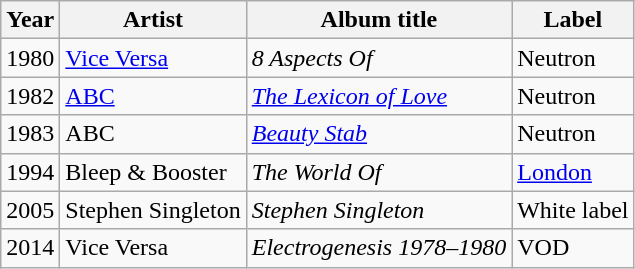<table class="wikitable">
<tr>
<th>Year</th>
<th>Artist</th>
<th>Album title</th>
<th>Label</th>
</tr>
<tr>
<td>1980</td>
<td><a href='#'>Vice Versa</a></td>
<td><em>8 Aspects Of</em></td>
<td>Neutron</td>
</tr>
<tr>
<td>1982</td>
<td><a href='#'>ABC</a></td>
<td><em><a href='#'>The Lexicon of Love</a></em></td>
<td>Neutron</td>
</tr>
<tr>
<td>1983</td>
<td>ABC</td>
<td><em><a href='#'>Beauty Stab</a></em></td>
<td>Neutron</td>
</tr>
<tr>
<td>1994</td>
<td>Bleep & Booster</td>
<td><em>The World Of</em></td>
<td><a href='#'>London</a></td>
</tr>
<tr>
<td>2005</td>
<td>Stephen Singleton</td>
<td><em>Stephen Singleton</em></td>
<td>White label</td>
</tr>
<tr>
<td>2014</td>
<td>Vice Versa</td>
<td><em>Electrogenesis 1978–1980</em></td>
<td>VOD</td>
</tr>
</table>
